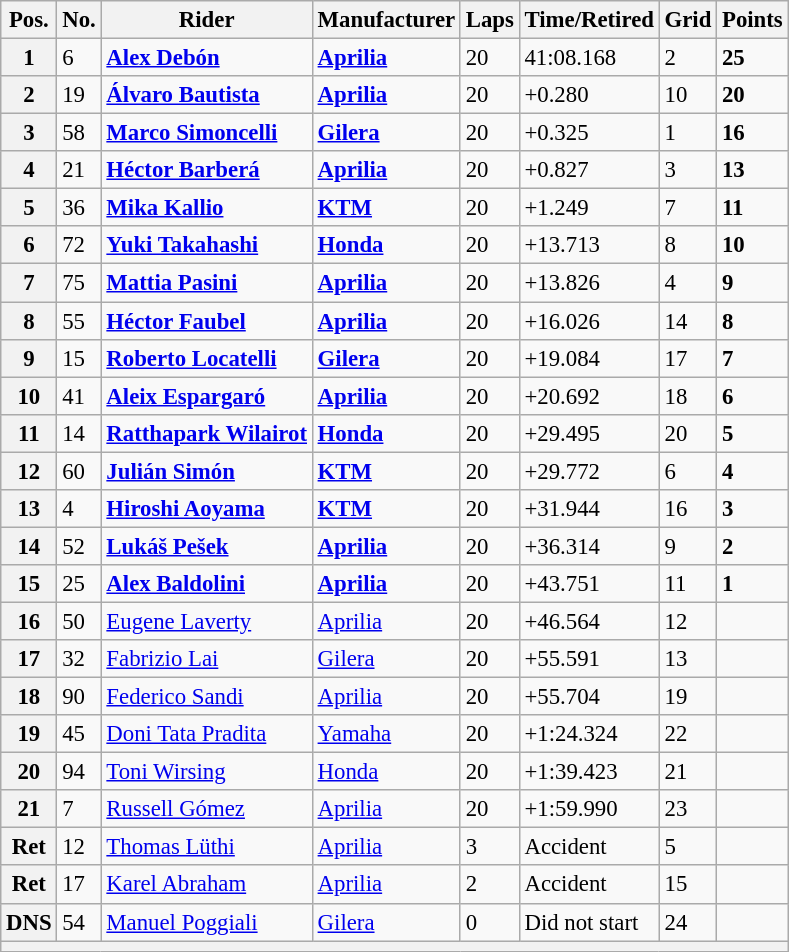<table class="wikitable" style="font-size: 95%;">
<tr>
<th>Pos.</th>
<th>No.</th>
<th>Rider</th>
<th>Manufacturer</th>
<th>Laps</th>
<th>Time/Retired</th>
<th>Grid</th>
<th>Points</th>
</tr>
<tr>
<th>1</th>
<td>6</td>
<td> <strong><a href='#'>Alex Debón</a></strong></td>
<td><strong><a href='#'>Aprilia</a></strong></td>
<td>20</td>
<td>41:08.168</td>
<td>2</td>
<td><strong>25</strong></td>
</tr>
<tr>
<th>2</th>
<td>19</td>
<td> <strong><a href='#'>Álvaro Bautista</a></strong></td>
<td><strong><a href='#'>Aprilia</a></strong></td>
<td>20</td>
<td>+0.280</td>
<td>10</td>
<td><strong>20</strong></td>
</tr>
<tr>
<th>3</th>
<td>58</td>
<td> <strong><a href='#'>Marco Simoncelli</a></strong></td>
<td><strong><a href='#'>Gilera</a></strong></td>
<td>20</td>
<td>+0.325</td>
<td>1</td>
<td><strong>16</strong></td>
</tr>
<tr>
<th>4</th>
<td>21</td>
<td> <strong><a href='#'>Héctor Barberá</a></strong></td>
<td><strong><a href='#'>Aprilia</a></strong></td>
<td>20</td>
<td>+0.827</td>
<td>3</td>
<td><strong>13</strong></td>
</tr>
<tr>
<th>5</th>
<td>36</td>
<td> <strong><a href='#'>Mika Kallio</a></strong></td>
<td><strong><a href='#'>KTM</a></strong></td>
<td>20</td>
<td>+1.249</td>
<td>7</td>
<td><strong>11</strong></td>
</tr>
<tr>
<th>6</th>
<td>72</td>
<td> <strong><a href='#'>Yuki Takahashi</a></strong></td>
<td><strong><a href='#'>Honda</a></strong></td>
<td>20</td>
<td>+13.713</td>
<td>8</td>
<td><strong>10</strong></td>
</tr>
<tr>
<th>7</th>
<td>75</td>
<td> <strong><a href='#'>Mattia Pasini</a></strong></td>
<td><strong><a href='#'>Aprilia</a></strong></td>
<td>20</td>
<td>+13.826</td>
<td>4</td>
<td><strong>9</strong></td>
</tr>
<tr>
<th>8</th>
<td>55</td>
<td> <strong><a href='#'>Héctor Faubel</a></strong></td>
<td><strong><a href='#'>Aprilia</a></strong></td>
<td>20</td>
<td>+16.026</td>
<td>14</td>
<td><strong>8</strong></td>
</tr>
<tr>
<th>9</th>
<td>15</td>
<td> <strong><a href='#'>Roberto Locatelli</a></strong></td>
<td><strong><a href='#'>Gilera</a></strong></td>
<td>20</td>
<td>+19.084</td>
<td>17</td>
<td><strong>7</strong></td>
</tr>
<tr>
<th>10</th>
<td>41</td>
<td> <strong><a href='#'>Aleix Espargaró</a></strong></td>
<td><strong><a href='#'>Aprilia</a></strong></td>
<td>20</td>
<td>+20.692</td>
<td>18</td>
<td><strong>6</strong></td>
</tr>
<tr>
<th>11</th>
<td>14</td>
<td> <strong><a href='#'>Ratthapark Wilairot</a></strong></td>
<td><strong><a href='#'>Honda</a></strong></td>
<td>20</td>
<td>+29.495</td>
<td>20</td>
<td><strong>5</strong></td>
</tr>
<tr>
<th>12</th>
<td>60</td>
<td> <strong><a href='#'>Julián Simón</a></strong></td>
<td><strong><a href='#'>KTM</a></strong></td>
<td>20</td>
<td>+29.772</td>
<td>6</td>
<td><strong>4</strong></td>
</tr>
<tr>
<th>13</th>
<td>4</td>
<td> <strong><a href='#'>Hiroshi Aoyama</a></strong></td>
<td><strong><a href='#'>KTM</a></strong></td>
<td>20</td>
<td>+31.944</td>
<td>16</td>
<td><strong>3</strong></td>
</tr>
<tr>
<th>14</th>
<td>52</td>
<td> <strong><a href='#'>Lukáš Pešek</a></strong></td>
<td><strong><a href='#'>Aprilia</a></strong></td>
<td>20</td>
<td>+36.314</td>
<td>9</td>
<td><strong>2</strong></td>
</tr>
<tr>
<th>15</th>
<td>25</td>
<td> <strong><a href='#'>Alex Baldolini</a></strong></td>
<td><strong><a href='#'>Aprilia</a></strong></td>
<td>20</td>
<td>+43.751</td>
<td>11</td>
<td><strong>1</strong></td>
</tr>
<tr>
<th>16</th>
<td>50</td>
<td> <a href='#'>Eugene Laverty</a></td>
<td><a href='#'>Aprilia</a></td>
<td>20</td>
<td>+46.564</td>
<td>12</td>
<td></td>
</tr>
<tr>
<th>17</th>
<td>32</td>
<td> <a href='#'>Fabrizio Lai</a></td>
<td><a href='#'>Gilera</a></td>
<td>20</td>
<td>+55.591</td>
<td>13</td>
<td></td>
</tr>
<tr>
<th>18</th>
<td>90</td>
<td> <a href='#'>Federico Sandi</a></td>
<td><a href='#'>Aprilia</a></td>
<td>20</td>
<td>+55.704</td>
<td>19</td>
<td></td>
</tr>
<tr>
<th>19</th>
<td>45</td>
<td> <a href='#'>Doni Tata Pradita</a></td>
<td><a href='#'>Yamaha</a></td>
<td>20</td>
<td>+1:24.324</td>
<td>22</td>
<td></td>
</tr>
<tr>
<th>20</th>
<td>94</td>
<td> <a href='#'>Toni Wirsing</a></td>
<td><a href='#'>Honda</a></td>
<td>20</td>
<td>+1:39.423</td>
<td>21</td>
<td></td>
</tr>
<tr>
<th>21</th>
<td>7</td>
<td> <a href='#'>Russell Gómez</a></td>
<td><a href='#'>Aprilia</a></td>
<td>20</td>
<td>+1:59.990</td>
<td>23</td>
<td></td>
</tr>
<tr>
<th>Ret</th>
<td>12</td>
<td> <a href='#'>Thomas Lüthi</a></td>
<td><a href='#'>Aprilia</a></td>
<td>3</td>
<td>Accident</td>
<td>5</td>
<td></td>
</tr>
<tr>
<th>Ret</th>
<td>17</td>
<td> <a href='#'>Karel Abraham</a></td>
<td><a href='#'>Aprilia</a></td>
<td>2</td>
<td>Accident</td>
<td>15</td>
<td></td>
</tr>
<tr>
<th>DNS</th>
<td>54</td>
<td> <a href='#'>Manuel Poggiali</a></td>
<td><a href='#'>Gilera</a></td>
<td>0</td>
<td>Did not start</td>
<td>24</td>
<td></td>
</tr>
<tr>
<th colspan=8></th>
</tr>
</table>
